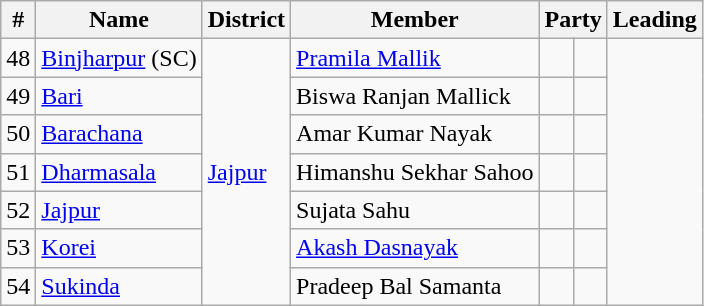<table class="wikitable">
<tr>
<th>#</th>
<th>Name</th>
<th>District</th>
<th>Member</th>
<th colspan="2">Party</th>
<th colspan="2">Leading<br></th>
</tr>
<tr>
<td>48</td>
<td><a href='#'>Binjharpur</a> (SC)</td>
<td rowspan="7"><a href='#'>Jajpur</a></td>
<td><a href='#'>Pramila Mallik</a></td>
<td></td>
<td></td>
</tr>
<tr>
<td>49</td>
<td><a href='#'>Bari</a></td>
<td>Biswa Ranjan Mallick</td>
<td></td>
<td></td>
</tr>
<tr>
<td>50</td>
<td><a href='#'>Barachana</a></td>
<td>Amar Kumar Nayak</td>
<td></td>
<td></td>
</tr>
<tr>
<td>51</td>
<td><a href='#'>Dharmasala</a></td>
<td>Himanshu Sekhar Sahoo</td>
<td></td>
<td></td>
</tr>
<tr>
<td>52</td>
<td><a href='#'>Jajpur</a></td>
<td>Sujata Sahu</td>
<td></td>
<td></td>
</tr>
<tr>
<td>53</td>
<td><a href='#'>Korei</a></td>
<td><a href='#'>Akash Dasnayak</a></td>
<td></td>
<td></td>
</tr>
<tr>
<td>54</td>
<td><a href='#'>Sukinda</a></td>
<td>Pradeep Bal Samanta</td>
<td></td>
<td></td>
</tr>
</table>
